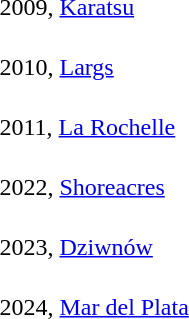<table>
<tr>
<td><br>2009, <a href='#'>Karatsu</a></td>
<td></td>
<td></td>
<td></td>
</tr>
<tr>
<td><br>2010, <a href='#'>Largs</a></td>
<td></td>
<td></td>
<td></td>
</tr>
<tr>
<td><br>2011, <a href='#'>La Rochelle</a></td>
<td></td>
<td></td>
<td></td>
</tr>
<tr>
<td><br>2022, <a href='#'>Shoreacres</a></td>
<td></td>
<td></td>
<td></td>
</tr>
<tr>
<td><br>2023, <a href='#'>Dziwnów</a></td>
<td></td>
<td></td>
<td></td>
</tr>
<tr>
<td><br>2024, <a href='#'>Mar del Plata</a></td>
<td></td>
<td></td>
<td></td>
</tr>
</table>
